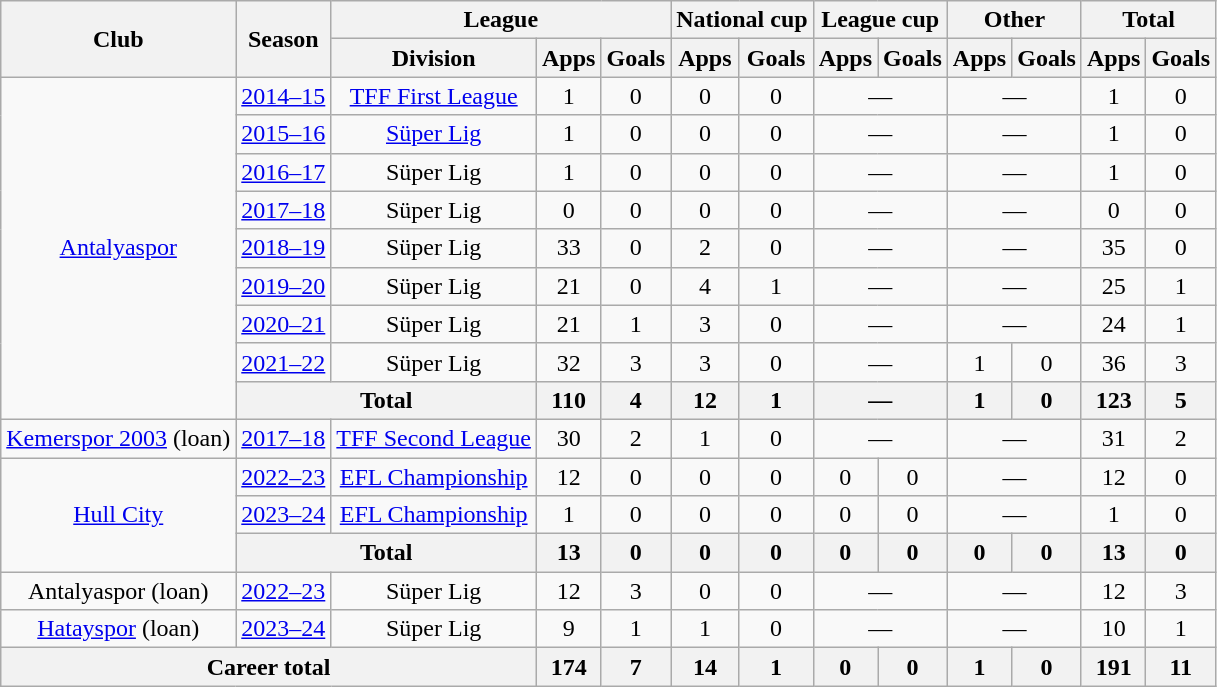<table class="wikitable" style="text-align: center;">
<tr>
<th rowspan="2">Club</th>
<th rowspan="2">Season</th>
<th colspan="3">League</th>
<th colspan="2">National cup</th>
<th colspan="2">League cup</th>
<th colspan="2">Other</th>
<th colspan="2">Total</th>
</tr>
<tr>
<th>Division</th>
<th>Apps</th>
<th>Goals</th>
<th>Apps</th>
<th>Goals</th>
<th>Apps</th>
<th>Goals</th>
<th>Apps</th>
<th>Goals</th>
<th>Apps</th>
<th>Goals</th>
</tr>
<tr>
<td rowspan=9><a href='#'>Antalyaspor</a></td>
<td><a href='#'>2014–15</a></td>
<td><a href='#'>TFF First League</a></td>
<td>1</td>
<td>0</td>
<td>0</td>
<td>0</td>
<td colspan=2>—</td>
<td colspan=2>—</td>
<td>1</td>
<td>0</td>
</tr>
<tr>
<td><a href='#'>2015–16</a></td>
<td><a href='#'>Süper Lig</a></td>
<td>1</td>
<td>0</td>
<td>0</td>
<td>0</td>
<td colspan=2>—</td>
<td colspan=2>—</td>
<td>1</td>
<td>0</td>
</tr>
<tr>
<td><a href='#'>2016–17</a></td>
<td>Süper Lig</td>
<td>1</td>
<td>0</td>
<td>0</td>
<td>0</td>
<td colspan=2>—</td>
<td colspan=2>—</td>
<td>1</td>
<td>0</td>
</tr>
<tr>
<td><a href='#'>2017–18</a></td>
<td>Süper Lig</td>
<td>0</td>
<td>0</td>
<td>0</td>
<td>0</td>
<td colspan=2>—</td>
<td colspan=2>—</td>
<td>0</td>
<td>0</td>
</tr>
<tr>
<td><a href='#'>2018–19</a></td>
<td>Süper Lig</td>
<td>33</td>
<td>0</td>
<td>2</td>
<td>0</td>
<td colspan=2>—</td>
<td colspan=2>—</td>
<td>35</td>
<td>0</td>
</tr>
<tr>
<td><a href='#'>2019–20</a></td>
<td>Süper Lig</td>
<td>21</td>
<td>0</td>
<td>4</td>
<td>1</td>
<td colspan=2>—</td>
<td colspan=2>—</td>
<td>25</td>
<td>1</td>
</tr>
<tr>
<td><a href='#'>2020–21</a></td>
<td>Süper Lig</td>
<td>21</td>
<td>1</td>
<td>3</td>
<td>0</td>
<td colspan=2>—</td>
<td colspan=2>—</td>
<td>24</td>
<td>1</td>
</tr>
<tr>
<td><a href='#'>2021–22</a></td>
<td>Süper Lig</td>
<td>32</td>
<td>3</td>
<td>3</td>
<td>0</td>
<td colspan=2>—</td>
<td>1</td>
<td>0</td>
<td>36</td>
<td>3</td>
</tr>
<tr>
<th colspan=2>Total</th>
<th>110</th>
<th>4</th>
<th>12</th>
<th>1</th>
<th colspan=2>—</th>
<th>1</th>
<th>0</th>
<th>123</th>
<th>5</th>
</tr>
<tr>
<td><a href='#'>Kemerspor 2003</a> (loan)</td>
<td><a href='#'>2017–18</a></td>
<td><a href='#'>TFF Second League</a></td>
<td>30</td>
<td>2</td>
<td>1</td>
<td>0</td>
<td colspan=2>—</td>
<td colspan=2>—</td>
<td>31</td>
<td>2</td>
</tr>
<tr>
<td rowspan=3><a href='#'>Hull City</a></td>
<td><a href='#'>2022–23</a></td>
<td><a href='#'>EFL Championship</a></td>
<td>12</td>
<td>0</td>
<td>0</td>
<td>0</td>
<td>0</td>
<td>0</td>
<td colspan=2>—</td>
<td>12</td>
<td>0</td>
</tr>
<tr>
<td><a href='#'>2023–24</a></td>
<td><a href='#'>EFL Championship</a></td>
<td>1</td>
<td>0</td>
<td>0</td>
<td>0</td>
<td>0</td>
<td>0</td>
<td colspan=2>—</td>
<td>1</td>
<td>0</td>
</tr>
<tr>
<th colspan=2>Total</th>
<th>13</th>
<th>0</th>
<th>0</th>
<th>0</th>
<th>0</th>
<th>0</th>
<th>0</th>
<th>0</th>
<th>13</th>
<th>0</th>
</tr>
<tr>
<td>Antalyaspor (loan)</td>
<td><a href='#'>2022–23</a></td>
<td>Süper Lig</td>
<td>12</td>
<td>3</td>
<td>0</td>
<td>0</td>
<td colspan=2>—</td>
<td colspan=2>—</td>
<td>12</td>
<td>3</td>
</tr>
<tr>
<td><a href='#'>Hatayspor</a> (loan)</td>
<td><a href='#'>2023–24</a></td>
<td>Süper Lig</td>
<td>9</td>
<td>1</td>
<td>1</td>
<td>0</td>
<td colspan=2>—</td>
<td colspan=2>—</td>
<td>10</td>
<td>1</td>
</tr>
<tr>
<th colspan="3">Career total</th>
<th>174</th>
<th>7</th>
<th>14</th>
<th>1</th>
<th>0</th>
<th>0</th>
<th>1</th>
<th>0</th>
<th>191</th>
<th>11</th>
</tr>
</table>
